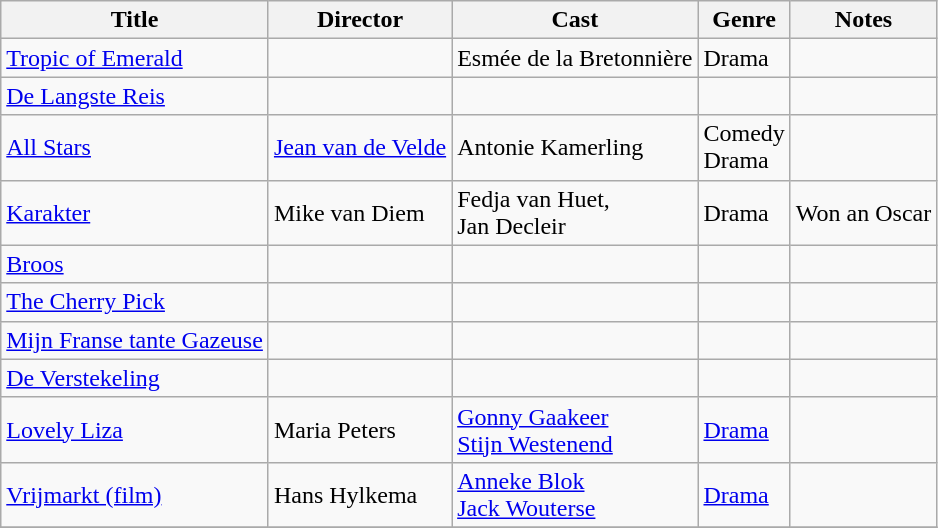<table class="wikitable">
<tr>
<th>Title</th>
<th>Director</th>
<th>Cast</th>
<th>Genre</th>
<th>Notes</th>
</tr>
<tr>
<td><a href='#'>Tropic of Emerald</a></td>
<td></td>
<td>Esmée de la Bretonnière</td>
<td>Drama</td>
<td></td>
</tr>
<tr>
<td><a href='#'>De Langste Reis</a></td>
<td></td>
<td></td>
<td></td>
<td></td>
</tr>
<tr>
<td><a href='#'>All Stars</a></td>
<td><a href='#'>Jean van de Velde</a></td>
<td>Antonie Kamerling</td>
<td>Comedy<br>Drama</td>
<td></td>
</tr>
<tr>
<td><a href='#'>Karakter</a></td>
<td>Mike van Diem</td>
<td>Fedja van Huet,<br>Jan Decleir</td>
<td>Drama</td>
<td>Won an Oscar</td>
</tr>
<tr>
<td><a href='#'>Broos</a></td>
<td></td>
<td></td>
<td></td>
<td></td>
</tr>
<tr>
<td><a href='#'>The Cherry Pick</a></td>
<td></td>
<td></td>
<td></td>
<td></td>
</tr>
<tr>
<td><a href='#'>Mijn Franse tante Gazeuse</a></td>
<td></td>
<td></td>
<td></td>
<td></td>
</tr>
<tr>
<td><a href='#'>De Verstekeling</a></td>
<td></td>
<td></td>
<td></td>
<td></td>
</tr>
<tr>
<td><a href='#'>Lovely Liza</a></td>
<td>Maria Peters</td>
<td><a href='#'>Gonny Gaakeer</a><br><a href='#'>Stijn Westenend</a></td>
<td><a href='#'>Drama</a></td>
<td></td>
</tr>
<tr>
<td><a href='#'>Vrijmarkt (film)</a></td>
<td>Hans Hylkema</td>
<td><a href='#'>Anneke Blok</a><br><a href='#'>Jack Wouterse</a></td>
<td><a href='#'>Drama</a></td>
<td></td>
</tr>
<tr>
</tr>
</table>
